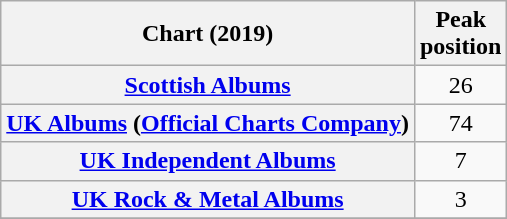<table class="wikitable sortable plainrowheaders" style="text-align:center">
<tr>
<th scope="col">Chart (2019)</th>
<th scope="col">Peak<br>position</th>
</tr>
<tr>
<th scope="row"><a href='#'>Scottish Albums</a></th>
<td>26</td>
</tr>
<tr>
<th scope="row"><a href='#'>UK Albums</a> (<a href='#'>Official Charts Company</a>)</th>
<td>74</td>
</tr>
<tr>
<th scope="row"><a href='#'>UK Independent Albums</a></th>
<td>7</td>
</tr>
<tr>
<th scope="row"><a href='#'>UK Rock & Metal Albums</a></th>
<td>3</td>
</tr>
<tr>
</tr>
</table>
